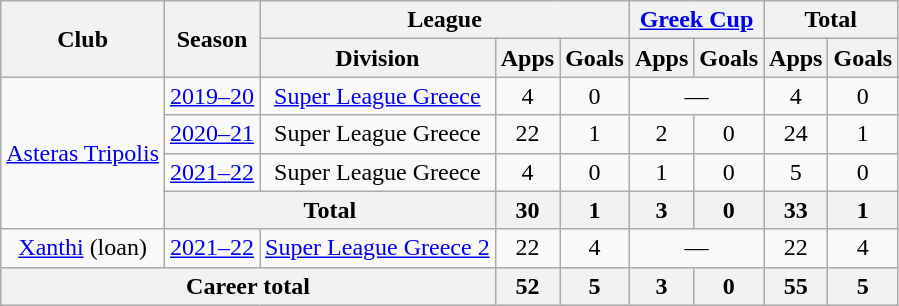<table class="wikitable" style="text-align:center">
<tr>
<th rowspan="2">Club</th>
<th rowspan="2">Season</th>
<th colspan="3">League</th>
<th colspan="2"><a href='#'>Greek Cup</a></th>
<th colspan="2">Total</th>
</tr>
<tr>
<th>Division</th>
<th>Apps</th>
<th>Goals</th>
<th>Apps</th>
<th>Goals</th>
<th>Apps</th>
<th>Goals</th>
</tr>
<tr>
<td rowspan="4"><a href='#'>Asteras Tripolis</a></td>
<td><a href='#'>2019–20</a></td>
<td><a href='#'>Super League Greece</a></td>
<td>4</td>
<td>0</td>
<td colspan="2">—</td>
<td>4</td>
<td>0</td>
</tr>
<tr>
<td><a href='#'>2020–21</a></td>
<td>Super League Greece</td>
<td>22</td>
<td>1</td>
<td>2</td>
<td>0</td>
<td>24</td>
<td>1</td>
</tr>
<tr>
<td><a href='#'>2021–22</a></td>
<td>Super League Greece</td>
<td>4</td>
<td>0</td>
<td>1</td>
<td>0</td>
<td>5</td>
<td>0</td>
</tr>
<tr>
<th colspan="2">Total</th>
<th>30</th>
<th>1</th>
<th>3</th>
<th>0</th>
<th>33</th>
<th>1</th>
</tr>
<tr>
<td><a href='#'>Xanthi</a> (loan)</td>
<td><a href='#'>2021–22</a></td>
<td><a href='#'>Super League Greece 2</a></td>
<td>22</td>
<td>4</td>
<td colspan="2">—</td>
<td>22</td>
<td>4</td>
</tr>
<tr>
<th colspan="3">Career total</th>
<th>52</th>
<th>5</th>
<th>3</th>
<th>0</th>
<th>55</th>
<th>5</th>
</tr>
</table>
